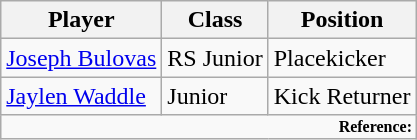<table class="wikitable">
<tr>
<th>Player</th>
<th>Class</th>
<th>Position</th>
</tr>
<tr>
<td><a href='#'>Joseph Bulovas</a></td>
<td>RS Junior</td>
<td>Placekicker</td>
</tr>
<tr>
<td><a href='#'>Jaylen Waddle</a></td>
<td>Junior</td>
<td>Kick Returner</td>
</tr>
<tr>
<td colspan="3"  style="font-size:8pt; text-align:right;"><strong>Reference:</strong></td>
</tr>
</table>
